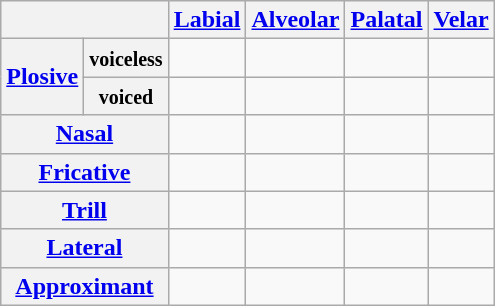<table class="wikitable" style="text-align:center">
<tr>
<th colspan="2"></th>
<th><a href='#'>Labial</a></th>
<th><a href='#'>Alveolar</a></th>
<th><a href='#'>Palatal</a></th>
<th><a href='#'>Velar</a></th>
</tr>
<tr>
<th rowspan="2"><a href='#'>Plosive</a></th>
<th><small>voiceless</small></th>
<td></td>
<td></td>
<td></td>
<td></td>
</tr>
<tr>
<th><small>voiced</small></th>
<td></td>
<td></td>
<td></td>
<td></td>
</tr>
<tr>
<th colspan="2"><a href='#'>Nasal</a></th>
<td></td>
<td></td>
<td></td>
<td></td>
</tr>
<tr>
<th colspan="2"><a href='#'>Fricative</a></th>
<td></td>
<td></td>
<td></td>
<td></td>
</tr>
<tr>
<th colspan="2"><a href='#'>Trill</a></th>
<td></td>
<td></td>
<td></td>
<td></td>
</tr>
<tr>
<th colspan="2"><a href='#'>Lateral</a></th>
<td></td>
<td></td>
<td></td>
<td></td>
</tr>
<tr>
<th colspan="2"><a href='#'>Approximant</a></th>
<td></td>
<td></td>
<td></td>
<td></td>
</tr>
</table>
